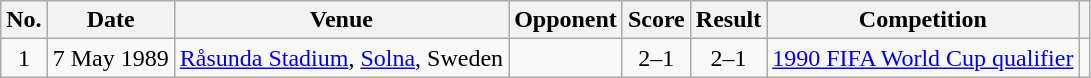<table class="wikitable sortable">
<tr>
<th scope="col">No.</th>
<th scope="col">Date</th>
<th scope="col">Venue</th>
<th scope="col">Opponent</th>
<th scope="col">Score</th>
<th scope="col">Result</th>
<th scope="col">Competition</th>
<th scope="col" class="unsortable"></th>
</tr>
<tr>
<td align="center">1</td>
<td>7 May 1989</td>
<td><a href='#'>Råsunda Stadium</a>, <a href='#'>Solna</a>, Sweden</td>
<td></td>
<td align="center">2–1</td>
<td align="center">2–1</td>
<td><a href='#'>1990 FIFA World Cup qualifier</a></td>
<td></td>
</tr>
</table>
